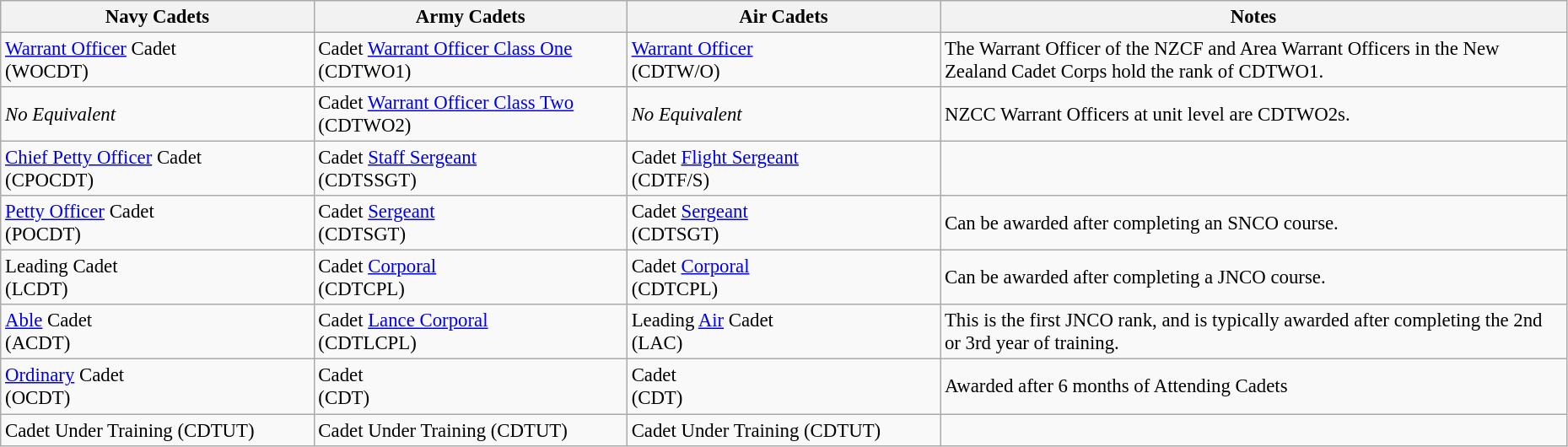<table class="wikitable mw-collapsible mw-collapsed" style="font-size: 95%;" width=98%>
<tr>
<th width=20%>Navy Cadets</th>
<th width=20%>Army Cadets</th>
<th width=20%>Air Cadets</th>
<th width=40%>Notes</th>
</tr>
<tr ---->
<td><a href='#'>Warrant Officer</a> Cadet <br>(WOCDT)</td>
<td>Cadet <a href='#'>Warrant Officer Class One</a><br>(CDTWO1)</td>
<td><a href='#'>Warrant Officer</a> <br>(CDTW/O)</td>
<td>The Warrant Officer of the NZCF and Area Warrant Officers in the New Zealand Cadet Corps hold the rank of CDTWO1.</td>
</tr>
<tr ---->
<td><em>No Equivalent</em></td>
<td>Cadet <a href='#'>Warrant Officer Class Two</a><br>(CDTWO2)</td>
<td><em>No Equivalent</em></td>
<td>NZCC Warrant Officers at unit level are CDTWO2s.</td>
</tr>
<tr ---->
<td><a href='#'>Chief Petty Officer</a> Cadet <br>(CPOCDT)</td>
<td>Cadet <a href='#'>Staff Sergeant</a><br>(CDTSSGT)</td>
<td>Cadet <a href='#'>Flight Sergeant</a><br>(CDTF/S)</td>
<td></td>
</tr>
<tr ---->
<td><a href='#'>Petty Officer</a> Cadet <br>(POCDT)</td>
<td>Cadet <a href='#'>Sergeant</a><br>(CDTSGT)</td>
<td>Cadet <a href='#'>Sergeant</a><br>(CDTSGT)</td>
<td>Can be awarded after completing an SNCO course.</td>
</tr>
<tr ---->
<td>Leading Cadet <br>(LCDT)</td>
<td>Cadet <a href='#'>Corporal</a><br>(CDTCPL)</td>
<td>Cadet <a href='#'>Corporal</a><br>(CDTCPL)</td>
<td>Can be awarded after completing a JNCO course.</td>
</tr>
<tr ---->
<td><a href='#'>Able</a> Cadet <br>(ACDT)</td>
<td>Cadet <a href='#'>Lance Corporal</a><br>(CDTLCPL)</td>
<td>Leading <a href='#'>Air</a> Cadet<br>(LAC)</td>
<td>This is the first JNCO rank, and is typically awarded after completing the 2nd or 3rd year of training.</td>
</tr>
<tr ---->
<td><a href='#'>Ordinary</a> Cadet <br>(OCDT)</td>
<td>Cadet<br>(CDT)</td>
<td>Cadet<br>(CDT)</td>
<td>Awarded after 6 months of Attending Cadets</td>
</tr>
<tr>
<td>Cadet Under Training (CDTUT)</td>
<td>Cadet Under Training (CDTUT)</td>
<td>Cadet Under Training (CDTUT)</td>
<td></td>
</tr>
</table>
